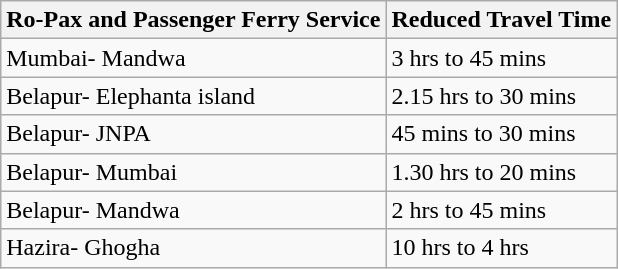<table class="wikitable">
<tr>
<th>Ro-Pax and Passenger Ferry Service</th>
<th>Reduced Travel Time</th>
</tr>
<tr>
<td>Mumbai- Mandwa</td>
<td>3 hrs to 45 mins</td>
</tr>
<tr>
<td>Belapur- Elephanta island</td>
<td>2.15 hrs to 30 mins</td>
</tr>
<tr>
<td>Belapur- JNPA</td>
<td>45 mins to 30 mins</td>
</tr>
<tr>
<td>Belapur- Mumbai</td>
<td>1.30 hrs to 20 mins</td>
</tr>
<tr>
<td>Belapur- Mandwa</td>
<td>2 hrs to 45 mins</td>
</tr>
<tr>
<td>Hazira- Ghogha</td>
<td>10 hrs to 4 hrs</td>
</tr>
</table>
